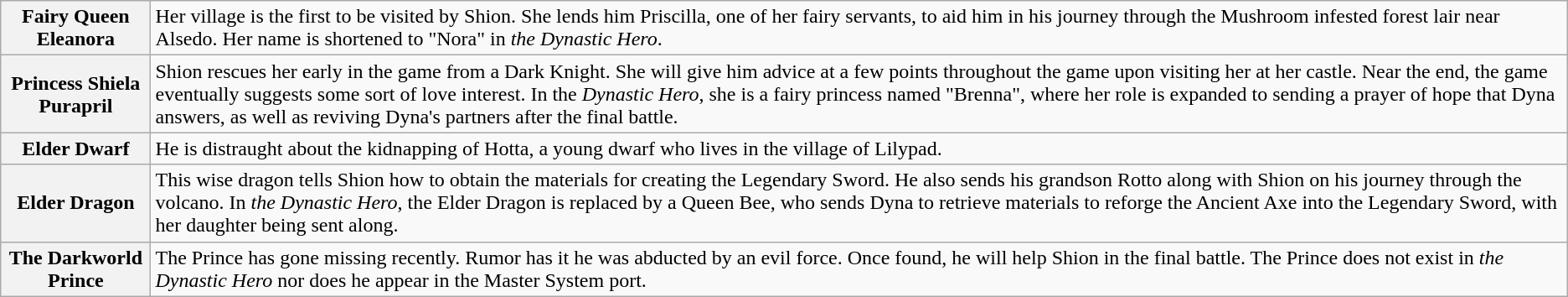<table class="wikitable">
<tr>
<th>Fairy Queen Eleanora</th>
<td>Her village is the first to be visited by Shion. She lends him Priscilla, one of her fairy servants, to aid him in his journey through the Mushroom infested forest lair near Alsedo. Her name is shortened to "Nora" in <em>the Dynastic Hero</em>.</td>
</tr>
<tr>
<th>Princess Shiela Purapril</th>
<td>Shion rescues her early in the game from a Dark Knight. She will give him advice at a few points throughout the game upon visiting her at her castle. Near the end, the game eventually suggests some sort of love interest. In the <em>Dynastic Hero</em>, she is a fairy princess named "Brenna", where her role is expanded to sending a prayer of hope that Dyna answers, as well as reviving Dyna's partners after the final battle.</td>
</tr>
<tr>
<th>Elder Dwarf</th>
<td>He is distraught about the kidnapping of Hotta, a young dwarf who lives in the village of Lilypad.</td>
</tr>
<tr>
<th>Elder Dragon</th>
<td>This wise dragon tells Shion how to obtain the materials for creating the Legendary Sword. He also sends his grandson Rotto along with Shion on his journey through the volcano. In <em>the Dynastic Hero</em>, the Elder Dragon is replaced by a Queen Bee, who sends Dyna to retrieve materials to reforge the Ancient Axe into the Legendary Sword, with her daughter being sent along.</td>
</tr>
<tr>
<th>The Darkworld Prince</th>
<td>The Prince has gone missing recently. Rumor has it he was abducted by an evil force. Once found, he will help Shion in the final battle. The Prince does not exist in <em>the Dynastic Hero</em> nor does he appear in the Master System port.</td>
</tr>
</table>
